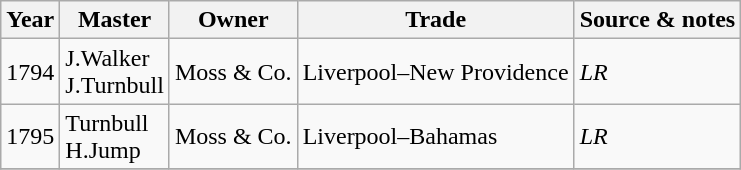<table class=" wikitable">
<tr>
<th>Year</th>
<th>Master</th>
<th>Owner</th>
<th>Trade</th>
<th>Source & notes</th>
</tr>
<tr>
<td>1794</td>
<td>J.Walker<br>J.Turnbull</td>
<td>Moss & Co.</td>
<td>Liverpool–New Providence</td>
<td><em>LR</em></td>
</tr>
<tr>
<td>1795</td>
<td>Turnbull<br>H.Jump</td>
<td>Moss & Co.</td>
<td>Liverpool–Bahamas</td>
<td><em>LR</em></td>
</tr>
<tr>
</tr>
</table>
